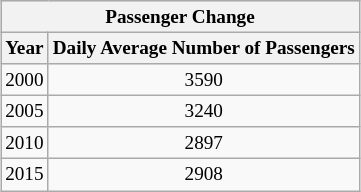<table class="wikitable" style="margin: 1em 0.2em; text-align: center; font-size: 80%;">
<tr style="background: #ddd;">
<th colspan="2">Passenger Change</th>
</tr>
<tr>
<th>Year</th>
<th>Daily Average Number of Passengers</th>
</tr>
<tr>
<td>2000</td>
<td>3590</td>
</tr>
<tr>
<td>2005</td>
<td>3240</td>
</tr>
<tr>
<td>2010</td>
<td>2897</td>
</tr>
<tr>
<td>2015</td>
<td>2908</td>
</tr>
</table>
